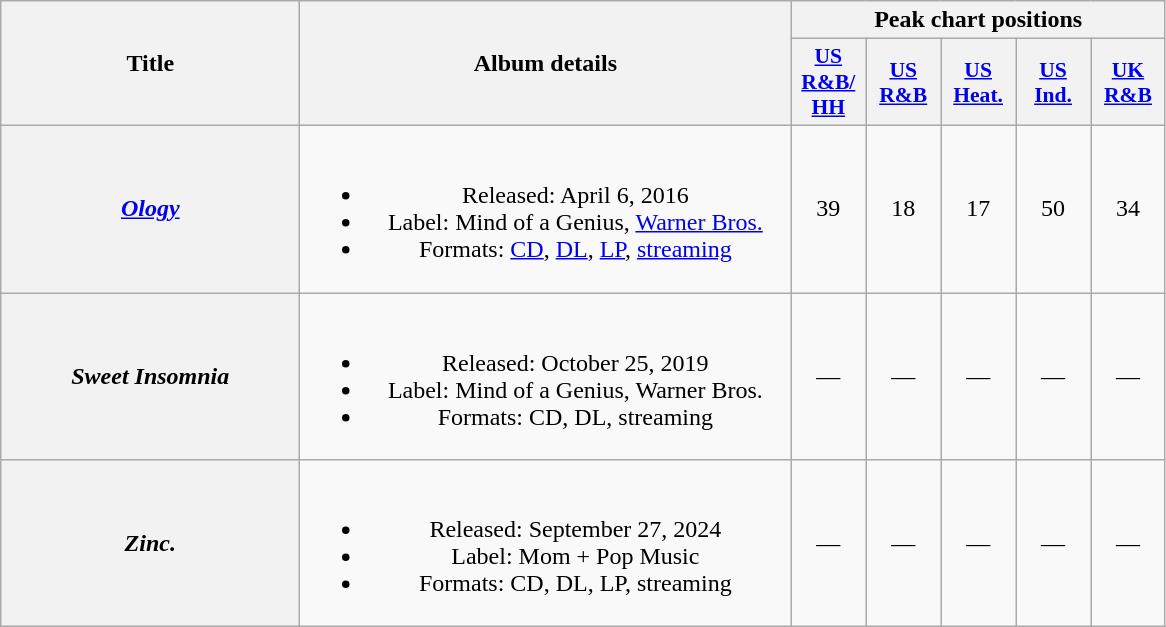<table class="wikitable plainrowheaders" style="text-align:center;">
<tr>
<th scope="col" rowspan="2" style="width:12em;">Title</th>
<th scope="col" rowspan="2" style="width:20em;">Album details</th>
<th scope="col" colspan="5">Peak chart positions</th>
</tr>
<tr>
<th scope="col" style="width:3em;font-size:90%;"><a href='#'>US<br>R&B/<br>HH</a><br></th>
<th scope="col" style="width:3em;font-size:90%;"><a href='#'>US<br>R&B</a><br></th>
<th scope="col" style="width:3em;font-size:90%;"><a href='#'>US<br>Heat.</a><br></th>
<th scope="col" style="width:3em;font-size:90%;"><a href='#'>US<br>Ind.</a><br></th>
<th scope="col" style="width:3em;font-size:90%;"><a href='#'>UK <br> R&B</a><br></th>
</tr>
<tr>
<th scope="row"><em><a href='#'>Ology</a></em></th>
<td><br><ul><li>Released: April 6, 2016</li><li>Label: Mind of a Genius, <a href='#'>Warner Bros.</a></li><li>Formats: <a href='#'>CD</a>, <a href='#'>DL</a>, <a href='#'>LP</a>, <a href='#'>streaming</a></li></ul></td>
<td>39</td>
<td>18</td>
<td>17</td>
<td>50</td>
<td>34</td>
</tr>
<tr>
<th scope="row"><em>Sweet Insomnia</em></th>
<td><br><ul><li>Released: October 25, 2019</li><li>Label: Mind of a Genius, Warner Bros.</li><li>Formats: CD, DL, streaming</li></ul></td>
<td>—</td>
<td>—</td>
<td>—</td>
<td>—</td>
<td>—</td>
</tr>
<tr>
<th scope="row"><em>Zinc.</em></th>
<td><br><ul><li>Released: September 27, 2024</li><li>Label: Mom + Pop Music</li><li>Formats: CD, DL, LP, streaming</li></ul></td>
<td>—</td>
<td>—</td>
<td>—</td>
<td>—</td>
<td>—</td>
</tr>
</table>
